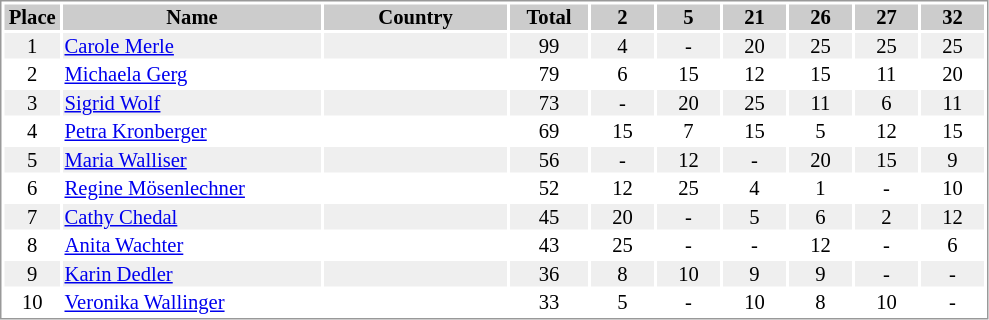<table border="0" style="border: 1px solid #999; background-color:#FFFFFF; text-align:center; font-size:86%; line-height:15px;">
<tr align="center" bgcolor="#CCCCCC">
<th width=35>Place</th>
<th width=170>Name</th>
<th width=120>Country</th>
<th width=50>Total</th>
<th width=40>2</th>
<th width=40>5</th>
<th width=40>21</th>
<th width=40>26</th>
<th width=40>27</th>
<th width=40>32</th>
</tr>
<tr bgcolor="#EFEFEF">
<td>1</td>
<td align="left"><a href='#'>Carole Merle</a></td>
<td align="left"></td>
<td>99</td>
<td>4</td>
<td>-</td>
<td>20</td>
<td>25</td>
<td>25</td>
<td>25</td>
</tr>
<tr>
<td>2</td>
<td align="left"><a href='#'>Michaela Gerg</a></td>
<td align="left"></td>
<td>79</td>
<td>6</td>
<td>15</td>
<td>12</td>
<td>15</td>
<td>11</td>
<td>20</td>
</tr>
<tr bgcolor="#EFEFEF">
<td>3</td>
<td align="left"><a href='#'>Sigrid Wolf</a></td>
<td align="left"></td>
<td>73</td>
<td>-</td>
<td>20</td>
<td>25</td>
<td>11</td>
<td>6</td>
<td>11</td>
</tr>
<tr>
<td>4</td>
<td align="left"><a href='#'>Petra Kronberger</a></td>
<td align="left"></td>
<td>69</td>
<td>15</td>
<td>7</td>
<td>15</td>
<td>5</td>
<td>12</td>
<td>15</td>
</tr>
<tr bgcolor="#EFEFEF">
<td>5</td>
<td align="left"><a href='#'>Maria Walliser</a></td>
<td align="left"></td>
<td>56</td>
<td>-</td>
<td>12</td>
<td>-</td>
<td>20</td>
<td>15</td>
<td>9</td>
</tr>
<tr>
<td>6</td>
<td align="left"><a href='#'>Regine Mösenlechner</a></td>
<td align="left"></td>
<td>52</td>
<td>12</td>
<td>25</td>
<td>4</td>
<td>1</td>
<td>-</td>
<td>10</td>
</tr>
<tr bgcolor="#EFEFEF">
<td>7</td>
<td align="left"><a href='#'>Cathy Chedal</a></td>
<td align="left"></td>
<td>45</td>
<td>20</td>
<td>-</td>
<td>5</td>
<td>6</td>
<td>2</td>
<td>12</td>
</tr>
<tr>
<td>8</td>
<td align="left"><a href='#'>Anita Wachter</a></td>
<td align="left"></td>
<td>43</td>
<td>25</td>
<td>-</td>
<td>-</td>
<td>12</td>
<td>-</td>
<td>6</td>
</tr>
<tr bgcolor="#EFEFEF">
<td>9</td>
<td align="left"><a href='#'>Karin Dedler</a></td>
<td align="left"></td>
<td>36</td>
<td>8</td>
<td>10</td>
<td>9</td>
<td>9</td>
<td>-</td>
<td>-</td>
</tr>
<tr>
<td>10</td>
<td align="left"><a href='#'>Veronika Wallinger</a></td>
<td align="left"></td>
<td>33</td>
<td>5</td>
<td>-</td>
<td>10</td>
<td>8</td>
<td>10</td>
<td>-</td>
</tr>
</table>
